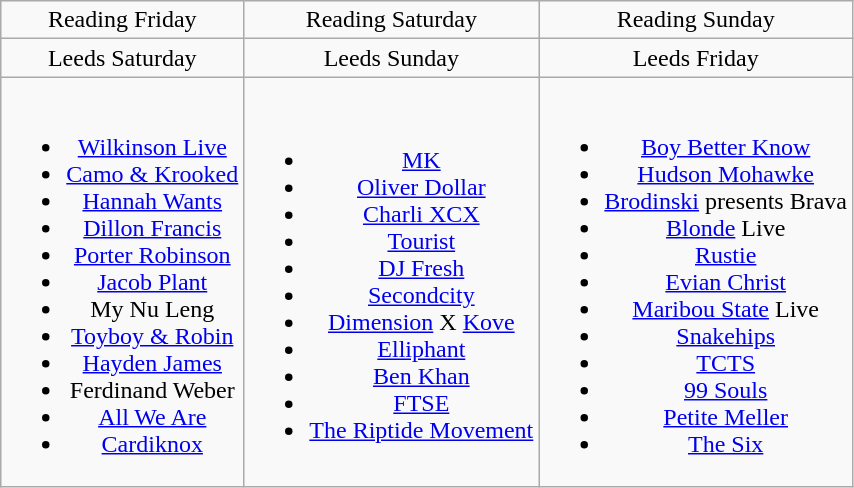<table class="wikitable" style="text-align:center;">
<tr>
<td>Reading Friday</td>
<td>Reading Saturday</td>
<td>Reading Sunday</td>
</tr>
<tr>
<td>Leeds Saturday</td>
<td>Leeds Sunday</td>
<td>Leeds Friday</td>
</tr>
<tr>
<td><br><ul><li><a href='#'>Wilkinson Live</a></li><li><a href='#'>Camo & Krooked</a></li><li><a href='#'>Hannah Wants</a></li><li><a href='#'>Dillon Francis</a></li><li><a href='#'>Porter Robinson</a></li><li><a href='#'>Jacob Plant</a></li><li>My Nu Leng</li><li><a href='#'>Toyboy & Robin</a></li><li><a href='#'>Hayden James</a></li><li>Ferdinand Weber</li><li><a href='#'>All We Are</a></li><li><a href='#'>Cardiknox</a></li></ul></td>
<td><br><ul><li><a href='#'>MK</a></li><li><a href='#'>Oliver Dollar</a></li><li><a href='#'>Charli XCX</a></li><li><a href='#'>Tourist</a></li><li><a href='#'>DJ Fresh</a></li><li><a href='#'>Secondcity</a></li><li><a href='#'>Dimension</a> X <a href='#'>Kove</a></li><li><a href='#'>Elliphant</a></li><li><a href='#'>Ben Khan</a></li><li><a href='#'>FTSE</a></li><li><a href='#'>The Riptide Movement</a></li></ul></td>
<td><br><ul><li><a href='#'>Boy Better Know</a></li><li><a href='#'>Hudson Mohawke</a></li><li><a href='#'>Brodinski</a> presents Brava</li><li><a href='#'>Blonde</a> Live</li><li><a href='#'>Rustie</a></li><li><a href='#'>Evian Christ</a></li><li><a href='#'>Maribou State</a> Live</li><li><a href='#'>Snakehips</a></li><li><a href='#'>TCTS</a></li><li><a href='#'>99 Souls</a></li><li><a href='#'>Petite Meller</a></li><li><a href='#'>The Six</a></li></ul></td>
</tr>
</table>
